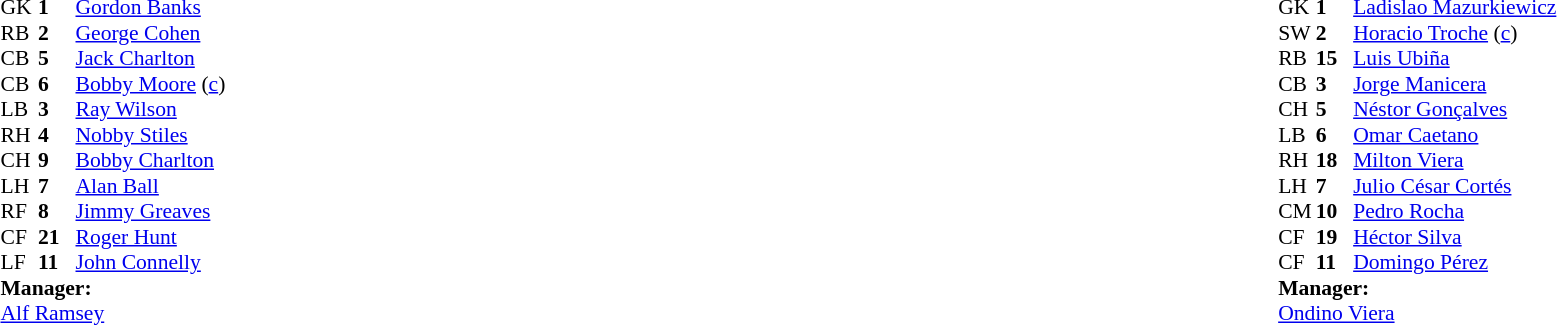<table width="100%">
<tr>
<td valign="top" width="50%"><br><table style="font-size: 90%" cellspacing="0" cellpadding="0">
<tr>
<th width="25"></th>
<th width="25"></th>
</tr>
<tr>
<td>GK</td>
<td><strong>1</strong></td>
<td><a href='#'>Gordon Banks</a></td>
</tr>
<tr>
<td>RB</td>
<td><strong>2</strong></td>
<td><a href='#'>George Cohen</a></td>
</tr>
<tr>
<td>CB</td>
<td><strong>5</strong></td>
<td><a href='#'>Jack Charlton</a></td>
</tr>
<tr>
<td>CB</td>
<td><strong>6</strong></td>
<td><a href='#'>Bobby Moore</a> (<a href='#'>c</a>)</td>
</tr>
<tr>
<td>LB</td>
<td><strong>3</strong></td>
<td><a href='#'>Ray Wilson</a></td>
</tr>
<tr>
<td>RH</td>
<td><strong>4</strong></td>
<td><a href='#'>Nobby Stiles</a></td>
</tr>
<tr>
<td>CH</td>
<td><strong>9</strong></td>
<td><a href='#'>Bobby Charlton</a></td>
</tr>
<tr>
<td>LH</td>
<td><strong>7</strong></td>
<td><a href='#'>Alan Ball</a></td>
</tr>
<tr>
<td>RF</td>
<td><strong>8</strong></td>
<td><a href='#'>Jimmy Greaves</a></td>
</tr>
<tr>
<td>CF</td>
<td><strong>21</strong></td>
<td><a href='#'>Roger Hunt</a></td>
</tr>
<tr>
<td>LF</td>
<td><strong>11</strong></td>
<td><a href='#'>John Connelly</a></td>
</tr>
<tr>
<td colspan="3"><strong>Manager:</strong></td>
</tr>
<tr>
<td colspan="3"><a href='#'>Alf Ramsey</a></td>
</tr>
</table>
</td>
<td valign="top" width="50%"><br><table style="font-size: 90%" cellspacing="0" cellpadding="0" align=center>
<tr>
<th width="25"></th>
<th width="25"></th>
</tr>
<tr>
<td>GK</td>
<td><strong>1</strong></td>
<td><a href='#'>Ladislao Mazurkiewicz</a></td>
</tr>
<tr>
<td>SW</td>
<td><strong>2</strong></td>
<td><a href='#'>Horacio Troche</a> (<a href='#'>c</a>)</td>
</tr>
<tr>
<td>RB</td>
<td><strong>15</strong></td>
<td><a href='#'>Luis Ubiña</a></td>
</tr>
<tr>
<td>CB</td>
<td><strong>3</strong></td>
<td><a href='#'>Jorge Manicera</a></td>
</tr>
<tr>
<td>CH</td>
<td><strong>5</strong></td>
<td><a href='#'>Néstor Gonçalves</a></td>
</tr>
<tr>
<td>LB</td>
<td><strong>6</strong></td>
<td><a href='#'>Omar Caetano</a></td>
</tr>
<tr>
<td>RH</td>
<td><strong>18</strong></td>
<td><a href='#'>Milton Viera</a></td>
</tr>
<tr>
<td>LH</td>
<td><strong>7</strong></td>
<td><a href='#'>Julio César Cortés</a></td>
</tr>
<tr>
<td>CM</td>
<td><strong>10</strong></td>
<td><a href='#'>Pedro Rocha</a></td>
</tr>
<tr>
<td>CF</td>
<td><strong>19</strong></td>
<td><a href='#'>Héctor Silva</a></td>
</tr>
<tr>
<td>CF</td>
<td><strong>11</strong></td>
<td><a href='#'>Domingo Pérez</a></td>
</tr>
<tr>
<td colspan="3"><strong>Manager:</strong></td>
</tr>
<tr>
<td colspan="3"><a href='#'>Ondino Viera</a></td>
</tr>
</table>
</td>
</tr>
</table>
